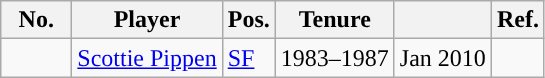<table class= wikitable>
<tr>
<th width=40px>No.</th>
<th width=px>Player</th>
<th width=px>Pos.</th>
<th width=px>Tenure</th>
<th width=px></th>
<th width=px>Ref.</th>
</tr>
<tr>
<td></td>
<td><a href='#'>Scottie Pippen</a> </td>
<td><a href='#'>SF</a></td>
<td>1983–1987</td>
<td>Jan 2010</td>
<td></td>
</tr>
</table>
